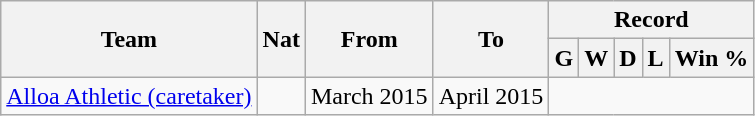<table class="wikitable" style="text-align: center">
<tr>
<th rowspan="2">Team</th>
<th rowspan="2">Nat</th>
<th rowspan="2">From</th>
<th rowspan="2">To</th>
<th colspan="5">Record</th>
</tr>
<tr>
<th>G</th>
<th>W</th>
<th>D</th>
<th>L</th>
<th>Win %</th>
</tr>
<tr>
<td align=left><a href='#'>Alloa Athletic (caretaker)</a></td>
<td></td>
<td align=left>March 2015</td>
<td align=left>April 2015<br></td>
</tr>
</table>
